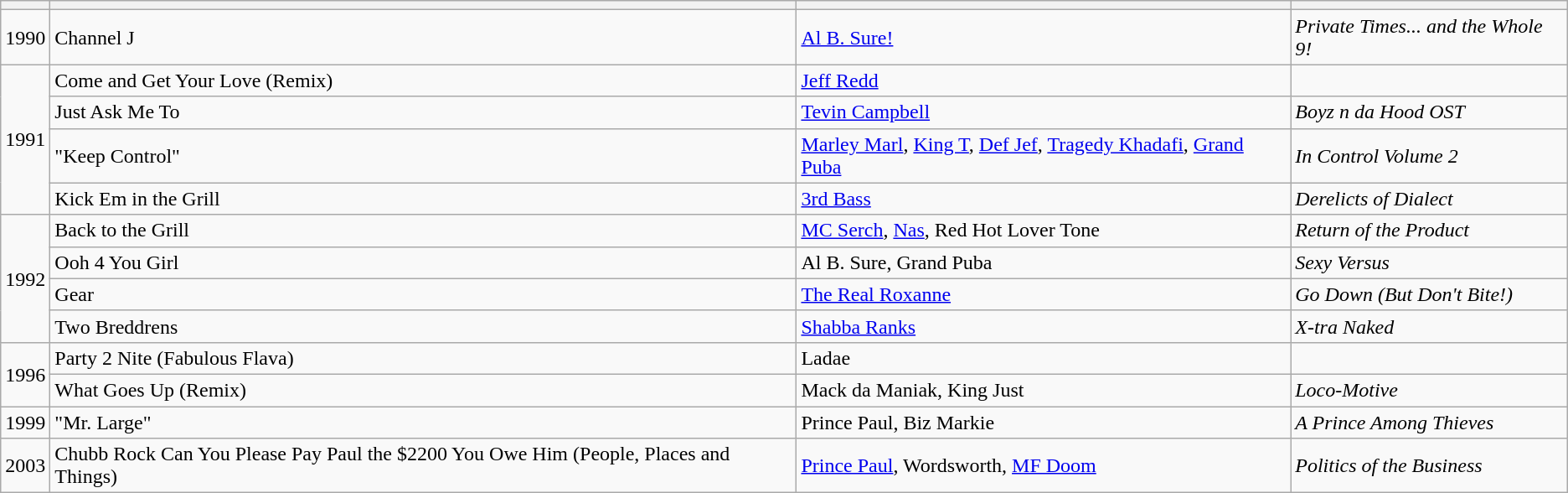<table class="wikitable">
<tr>
<th></th>
<th></th>
<th></th>
<th></th>
</tr>
<tr>
<td>1990</td>
<td>Channel J</td>
<td><a href='#'>Al B. Sure!</a></td>
<td><em>Private Times... and the Whole 9!</em></td>
</tr>
<tr>
<td rowspan="4">1991</td>
<td>Come and Get Your Love (Remix)</td>
<td><a href='#'>Jeff Redd</a></td>
<td></td>
</tr>
<tr>
<td>Just Ask Me To</td>
<td><a href='#'>Tevin Campbell</a></td>
<td><em>Boyz n da Hood OST</em></td>
</tr>
<tr>
<td>"Keep Control"</td>
<td><a href='#'>Marley Marl</a>, <a href='#'>King T</a>, <a href='#'>Def Jef</a>, <a href='#'>Tragedy Khadafi</a>, <a href='#'>Grand Puba</a></td>
<td><em>In Control Volume 2</em></td>
</tr>
<tr>
<td>Kick Em in the Grill</td>
<td><a href='#'>3rd Bass</a></td>
<td><em>Derelicts of Dialect</em></td>
</tr>
<tr>
<td rowspan="4">1992</td>
<td>Back to the Grill</td>
<td><a href='#'>MC Serch</a>, <a href='#'>Nas</a>, Red Hot Lover Tone</td>
<td><em>Return of the Product</em></td>
</tr>
<tr>
<td>Ooh 4 You Girl</td>
<td>Al B. Sure, Grand Puba</td>
<td><em>Sexy Versus</em></td>
</tr>
<tr>
<td>Gear</td>
<td><a href='#'>The Real Roxanne</a></td>
<td><em>Go Down (But Don't Bite!)</em></td>
</tr>
<tr>
<td>Two Breddrens</td>
<td><a href='#'>Shabba Ranks</a></td>
<td><em>X-tra Naked</em></td>
</tr>
<tr>
<td rowspan="2">1996</td>
<td>Party 2 Nite (Fabulous Flava)</td>
<td>Ladae</td>
<td></td>
</tr>
<tr>
<td>What Goes Up (Remix)</td>
<td>Mack da Maniak, King Just</td>
<td><em>Loco-Motive</em></td>
</tr>
<tr>
<td>1999</td>
<td>"Mr. Large"</td>
<td>Prince Paul, Biz Markie</td>
<td><em>A Prince Among Thieves</em></td>
</tr>
<tr>
<td>2003</td>
<td>Chubb Rock Can You Please Pay Paul the $2200 You Owe Him (People, Places and Things)</td>
<td><a href='#'>Prince Paul</a>, Wordsworth,  <a href='#'>MF Doom</a></td>
<td><em>Politics of the Business</em></td>
</tr>
</table>
